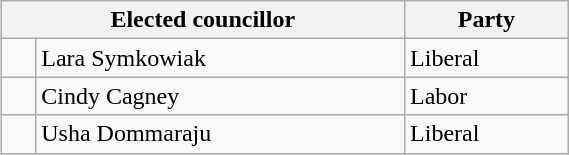<table class="wikitable" style="float:right;clear:right;width:30%">
<tr>
<th colspan="2">Elected councillor</th>
<th>Party</th>
</tr>
<tr>
<td> </td>
<td>Lara Symkowiak</td>
<td>Liberal</td>
</tr>
<tr>
<td> </td>
<td>Cindy Cagney</td>
<td>Labor</td>
</tr>
<tr>
<td> </td>
<td>Usha Dommaraju</td>
<td>Liberal</td>
</tr>
</table>
